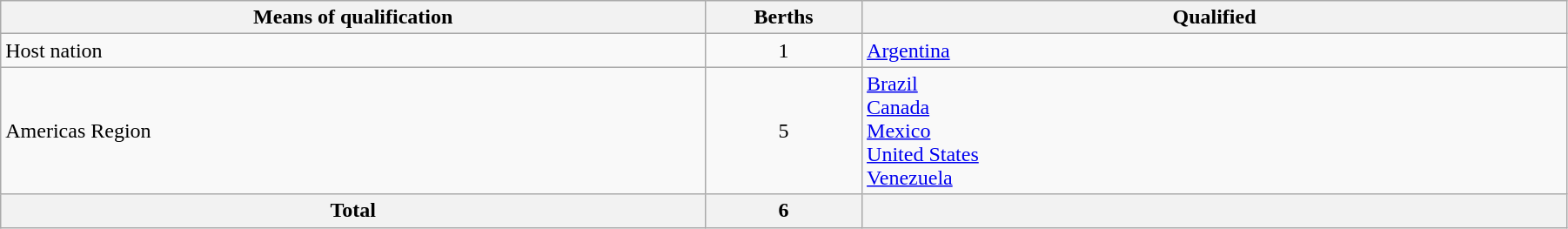<table class="wikitable" style="width:95%">
<tr>
<th width=45%>Means of qualification</th>
<th width=10%>Berths</th>
<th width=45%>Qualified</th>
</tr>
<tr>
<td>Host nation</td>
<td align=center>1</td>
<td> <a href='#'>Argentina</a></td>
</tr>
<tr>
<td>Americas Region</td>
<td align=center>5</td>
<td> <a href='#'>Brazil</a><br> <a href='#'>Canada</a><br> <a href='#'>Mexico</a><br> <a href='#'>United States</a><br> <a href='#'>Venezuela</a></td>
</tr>
<tr>
<th>Total</th>
<th>6</th>
<th></th>
</tr>
</table>
